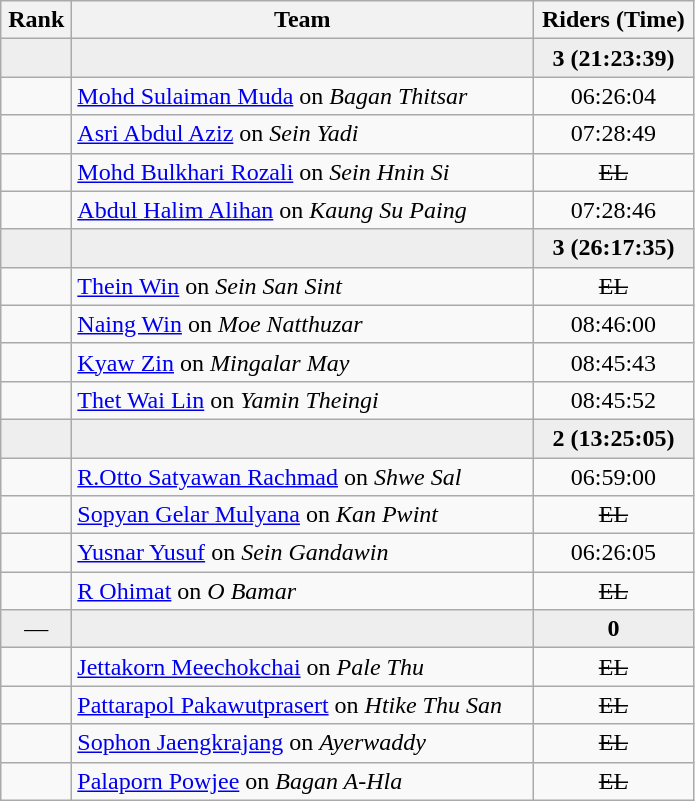<table class="wikitable" style="text-align:center">
<tr>
<th width=40>Rank</th>
<th width=300>Team</th>
<th width=100>Riders (Time)</th>
</tr>
<tr bgcolor=eeeeee>
<td></td>
<td align=left></td>
<td><strong>3 (21:23:39)</strong></td>
</tr>
<tr>
<td></td>
<td align=left><a href='#'>Mohd Sulaiman Muda</a> on <em>Bagan Thitsar</em></td>
<td>06:26:04</td>
</tr>
<tr>
<td></td>
<td align=left><a href='#'>Asri Abdul Aziz</a> on <em>Sein Yadi</em></td>
<td>07:28:49</td>
</tr>
<tr>
<td></td>
<td align=left><a href='#'>Mohd Bulkhari Rozali</a> on <em>Sein Hnin Si</em></td>
<td><s>EL</s></td>
</tr>
<tr>
<td></td>
<td align=left><a href='#'>Abdul Halim Alihan</a> on <em>Kaung Su Paing</em></td>
<td>07:28:46</td>
</tr>
<tr bgcolor=eeeeee>
<td></td>
<td align=left></td>
<td><strong>3 (26:17:35)</strong></td>
</tr>
<tr>
<td></td>
<td align=left><a href='#'>Thein Win</a> on <em>Sein San Sint</em></td>
<td><s>EL</s></td>
</tr>
<tr>
<td></td>
<td align=left><a href='#'>Naing Win</a> on <em>Moe Natthuzar</em></td>
<td>08:46:00</td>
</tr>
<tr>
<td></td>
<td align=left><a href='#'>Kyaw Zin</a> on <em>Mingalar May</em></td>
<td>08:45:43</td>
</tr>
<tr>
<td></td>
<td align=left><a href='#'>Thet Wai Lin</a> on <em>Yamin Theingi</em></td>
<td>08:45:52</td>
</tr>
<tr bgcolor=eeeeee>
<td></td>
<td align=left></td>
<td><strong>2 (13:25:05)</strong></td>
</tr>
<tr>
<td></td>
<td align=left><a href='#'>R.Otto Satyawan Rachmad</a> on <em>Shwe Sal</em></td>
<td>06:59:00</td>
</tr>
<tr>
<td></td>
<td align=left><a href='#'>Sopyan Gelar Mulyana</a> on <em>Kan Pwint</em></td>
<td><s>EL</s></td>
</tr>
<tr>
<td></td>
<td align=left><a href='#'>Yusnar Yusuf</a> on <em>Sein Gandawin</em></td>
<td>06:26:05</td>
</tr>
<tr>
<td></td>
<td align=left><a href='#'>R Ohimat</a> on <em>O Bamar</em></td>
<td><s>EL</s></td>
</tr>
<tr bgcolor=eeeeee>
<td>—</td>
<td align=left></td>
<td><strong>0</strong></td>
</tr>
<tr>
<td></td>
<td align=left><a href='#'>Jettakorn Meechokchai</a> on <em>Pale Thu</em></td>
<td><s>EL</s></td>
</tr>
<tr>
<td></td>
<td align=left><a href='#'>Pattarapol Pakawutprasert</a> on <em>Htike Thu San</em></td>
<td><s>EL</s></td>
</tr>
<tr>
<td></td>
<td align=left><a href='#'>Sophon Jaengkrajang</a> on <em>Ayerwaddy</em></td>
<td><s>EL</s></td>
</tr>
<tr>
<td></td>
<td align=left><a href='#'>Palaporn Powjee</a> on <em>Bagan A-Hla</em></td>
<td><s>EL</s></td>
</tr>
</table>
